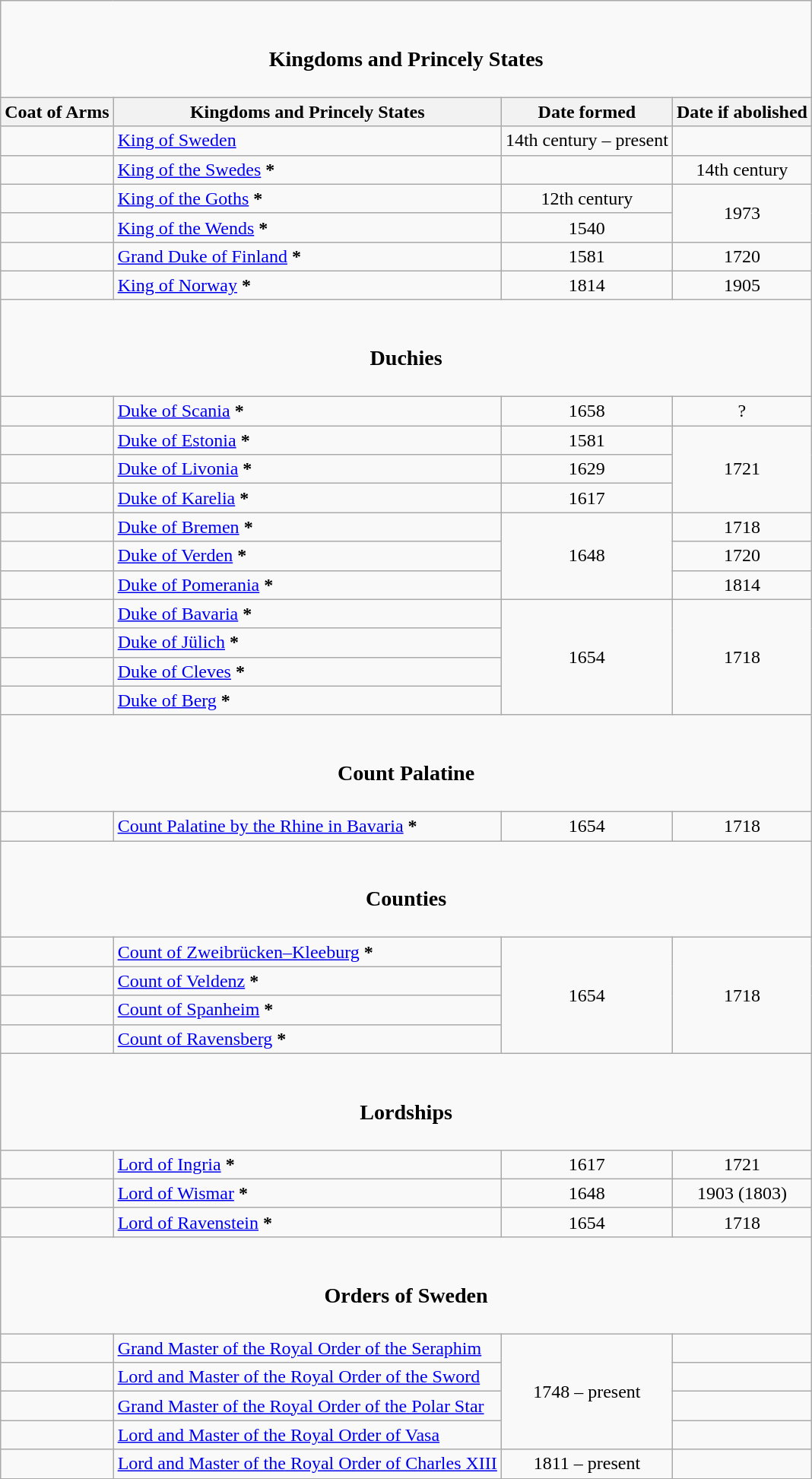<table class="wikitable" style="clear:right; text-align:center">
<tr>
<td colspan="9"><br><h3>Kingdoms and Princely States</h3></td>
</tr>
<tr>
<th>Coat of Arms</th>
<th>Kingdoms and Princely States</th>
<th>Date formed</th>
<th>Date if abolished</th>
</tr>
<tr>
<td></td>
<td align="left"><a href='#'>King of Sweden</a></td>
<td>14th century – present</td>
<td></td>
</tr>
<tr>
<td></td>
<td align="left"><a href='#'>King of the Swedes</a> <strong>*</strong></td>
<td></td>
<td>14th century</td>
</tr>
<tr>
<td></td>
<td align="left"><a href='#'>King of the Goths</a> <strong>*</strong></td>
<td>12th century</td>
<td rowspan="2">1973</td>
</tr>
<tr>
<td></td>
<td align="left"><a href='#'>King of the Wends</a> <strong>*</strong></td>
<td>1540</td>
</tr>
<tr>
<td></td>
<td align="left"><a href='#'>Grand Duke of Finland</a> <strong>*</strong></td>
<td>1581</td>
<td>1720</td>
</tr>
<tr>
<td></td>
<td align="left"><a href='#'>King of Norway</a> <strong>*</strong></td>
<td>1814</td>
<td>1905</td>
</tr>
<tr>
<td colspan="9"><br><h3>Duchies</h3></td>
</tr>
<tr>
<td></td>
<td align="left"><a href='#'>Duke of Scania</a> <strong>*</strong></td>
<td>1658</td>
<td>?</td>
</tr>
<tr>
<td></td>
<td align="left"><a href='#'>Duke of Estonia</a> <strong>*</strong></td>
<td>1581</td>
<td rowspan="3">1721</td>
</tr>
<tr>
<td></td>
<td align="left"><a href='#'>Duke of Livonia</a> <strong>*</strong></td>
<td>1629</td>
</tr>
<tr>
<td></td>
<td align="left"><a href='#'>Duke of Karelia</a> <strong>*</strong></td>
<td>1617</td>
</tr>
<tr>
<td></td>
<td align="left"><a href='#'>Duke of Bremen</a> <strong>*</strong></td>
<td rowspan="3">1648</td>
<td>1718</td>
</tr>
<tr>
<td></td>
<td align="left"><a href='#'>Duke of Verden</a> <strong>*</strong></td>
<td>1720</td>
</tr>
<tr>
<td></td>
<td align="left"><a href='#'>Duke of Pomerania</a> <strong>*</strong></td>
<td>1814</td>
</tr>
<tr>
<td></td>
<td align="left"><a href='#'>Duke of Bavaria</a> <strong>*</strong></td>
<td rowspan="4">1654</td>
<td rowspan="4">1718</td>
</tr>
<tr>
<td></td>
<td align="left"><a href='#'>Duke of Jülich</a> <strong>*</strong></td>
</tr>
<tr>
<td></td>
<td align="left"><a href='#'>Duke of Cleves</a> <strong>*</strong></td>
</tr>
<tr>
<td></td>
<td align="left"><a href='#'>Duke of Berg</a> <strong>*</strong></td>
</tr>
<tr>
<td colspan="9"><br><h3>Count Palatine</h3></td>
</tr>
<tr>
<td></td>
<td align="left"><a href='#'>Count Palatine by the Rhine in Bavaria</a> <strong>*</strong></td>
<td>1654</td>
<td>1718</td>
</tr>
<tr>
<td colspan="9"><br><h3>Counties</h3></td>
</tr>
<tr>
<td></td>
<td align="left"><a href='#'>Count of Zweibrücken–Kleeburg</a> <strong>*</strong></td>
<td rowspan="4">1654</td>
<td rowspan="4">1718</td>
</tr>
<tr>
<td></td>
<td align="left"><a href='#'>Count of Veldenz</a> <strong>*</strong></td>
</tr>
<tr>
<td></td>
<td align="left"><a href='#'>Count of Spanheim</a> <strong>*</strong></td>
</tr>
<tr>
<td></td>
<td align="left"><a href='#'>Count of Ravensberg</a> <strong>*</strong></td>
</tr>
<tr>
<td colspan="9"><br><h3>Lordships</h3></td>
</tr>
<tr>
<td></td>
<td align="left"><a href='#'>Lord of Ingria</a> <strong>*</strong></td>
<td>1617</td>
<td>1721</td>
</tr>
<tr>
<td></td>
<td align="left"><a href='#'>Lord of Wismar</a> <strong>*</strong></td>
<td>1648</td>
<td>1903 (1803)</td>
</tr>
<tr>
<td></td>
<td align="left"><a href='#'>Lord of Ravenstein</a> <strong>*</strong></td>
<td>1654</td>
<td>1718</td>
</tr>
<tr>
<td colspan="9"><br><h3>Orders of Sweden</h3></td>
</tr>
<tr>
<td></td>
<td align="left"><a href='#'>Grand Master of the Royal Order of the Seraphim</a></td>
<td rowspan="4">1748 – present</td>
<td></td>
</tr>
<tr>
<td></td>
<td align="left"><a href='#'>Lord and Master of the Royal Order of the Sword</a></td>
<td></td>
</tr>
<tr>
<td></td>
<td align="left"><a href='#'>Grand Master of the Royal Order of the Polar Star</a></td>
<td></td>
</tr>
<tr>
<td></td>
<td align="left"><a href='#'>Lord and Master of the Royal Order of Vasa</a></td>
<td></td>
</tr>
<tr>
<td></td>
<td align="left"><a href='#'>Lord and Master of the Royal Order of Charles XIII</a></td>
<td>1811 – present</td>
<td></td>
</tr>
</table>
